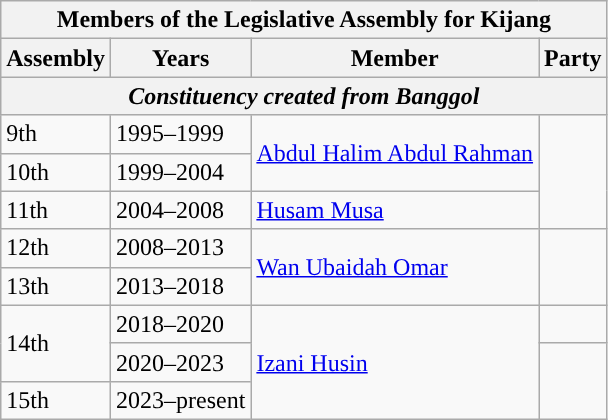<table class="wikitable">
<tr>
<th colspan="4">Members of the Legislative Assembly for Kijang</th>
</tr>
<tr>
<th>Assembly</th>
<th>Years</th>
<th>Member</th>
<th>Party</th>
</tr>
<tr>
<th colspan="4" align="center"><em>Constituency created from Banggol</em></th>
</tr>
<tr>
<td>9th</td>
<td>1995–1999</td>
<td rowspan="2"><a href='#'>Abdul Halim Abdul Rahman</a></td>
<td rowspan="3"></td>
</tr>
<tr>
<td>10th</td>
<td>1999–2004</td>
</tr>
<tr>
<td>11th</td>
<td>2004–2008</td>
<td><a href='#'>Husam Musa</a></td>
</tr>
<tr>
<td>12th</td>
<td>2008–2013</td>
<td rowspan="2"><a href='#'>Wan Ubaidah Omar</a></td>
<td rowspan="2"></td>
</tr>
<tr>
<td>13th</td>
<td>2013–2018</td>
</tr>
<tr>
<td rowspan="2">14th</td>
<td>2018–2020</td>
<td rowspan="3"><a href='#'>Izani Husin</a></td>
<td></td>
</tr>
<tr>
<td>2020–2023</td>
<td rowspan="2"></td>
</tr>
<tr>
<td>15th</td>
<td>2023–present</td>
</tr>
</table>
